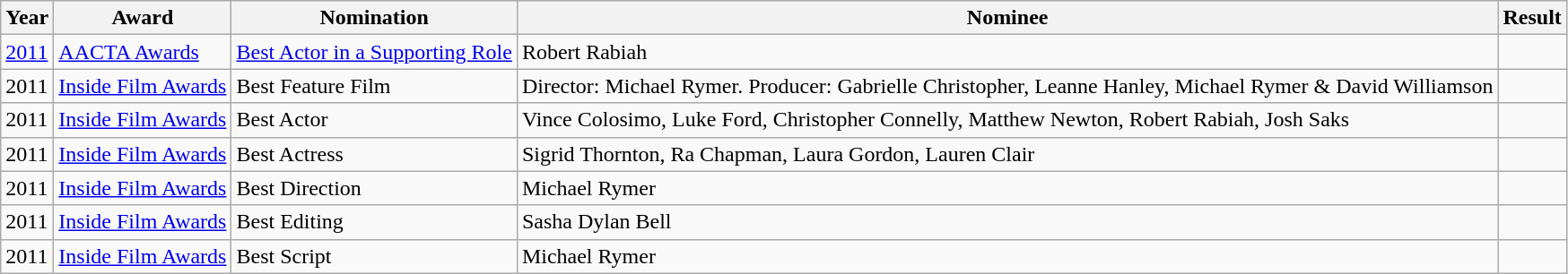<table class="wikitable">
<tr>
<th>Year</th>
<th>Award</th>
<th>Nomination</th>
<th>Nominee</th>
<th>Result</th>
</tr>
<tr>
<td rowspan="1"><a href='#'>2011</a></td>
<td rowspan="1"><a href='#'>AACTA Awards</a></td>
<td><a href='#'>Best Actor in a Supporting Role</a></td>
<td>Robert Rabiah</td>
<td></td>
</tr>
<tr>
<td rowspan="1">2011</td>
<td rowspan="1"><a href='#'>Inside Film Awards</a></td>
<td>Best Feature Film</td>
<td>Director: Michael Rymer. Producer: Gabrielle Christopher, Leanne Hanley, Michael Rymer & David Williamson</td>
<td></td>
</tr>
<tr>
<td rowspan="1">2011</td>
<td rowspan="1"><a href='#'>Inside Film Awards</a></td>
<td>Best Actor</td>
<td>Vince Colosimo, Luke Ford, Christopher Connelly, Matthew Newton, Robert Rabiah, Josh Saks</td>
<td></td>
</tr>
<tr>
<td rowspan="1">2011</td>
<td rowspan="1"><a href='#'>Inside Film Awards</a></td>
<td>Best Actress</td>
<td>Sigrid Thornton, Ra Chapman, Laura Gordon, Lauren Clair</td>
<td></td>
</tr>
<tr>
<td rowspan="1">2011</td>
<td rowspan="1"><a href='#'>Inside Film Awards</a></td>
<td>Best Direction</td>
<td>Michael Rymer</td>
<td></td>
</tr>
<tr>
<td rowspan="1">2011</td>
<td rowspan="1"><a href='#'>Inside Film Awards</a></td>
<td>Best Editing</td>
<td>Sasha Dylan Bell</td>
<td></td>
</tr>
<tr>
<td rowspan="1">2011</td>
<td rowspan="1"><a href='#'>Inside Film Awards</a></td>
<td>Best Script</td>
<td>Michael Rymer</td>
<td></td>
</tr>
</table>
